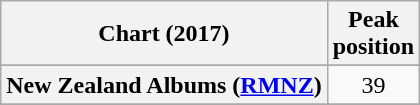<table class="wikitable sortable plainrowheaders" style="text-align:center">
<tr>
<th scope="col">Chart (2017)</th>
<th scope="col">Peak<br> position</th>
</tr>
<tr>
</tr>
<tr>
</tr>
<tr>
<th scope="row">New Zealand Albums (<a href='#'>RMNZ</a>)</th>
<td>39</td>
</tr>
<tr>
</tr>
<tr>
</tr>
<tr>
</tr>
<tr>
</tr>
</table>
